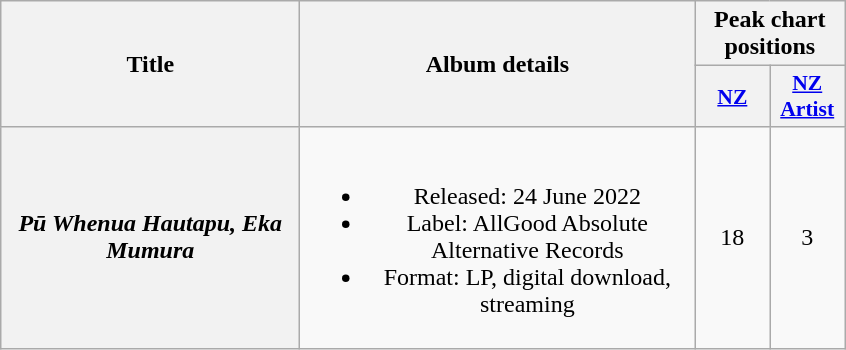<table class="wikitable plainrowheaders" style="text-align:center;">
<tr>
<th scope="col" rowspan="2" style="width:12em;">Title</th>
<th scope="col" rowspan="2" style="width:16em;">Album details</th>
<th scope="col" colspan="2">Peak chart positions</th>
</tr>
<tr>
<th scope="col" style="width:3em;font-size:90%;"><a href='#'>NZ</a><br></th>
<th scope="col" style="width:3em;font-size:90%;"><a href='#'>NZ<br>Artist</a><br></th>
</tr>
<tr>
<th scope="row"><em>Pū Whenua Hautapu, Eka Mumura</em><br></th>
<td><br><ul><li>Released: 24 June 2022</li><li>Label: AllGood Absolute Alternative Records</li><li>Format: LP, digital download, streaming</li></ul></td>
<td>18</td>
<td>3</td>
</tr>
</table>
